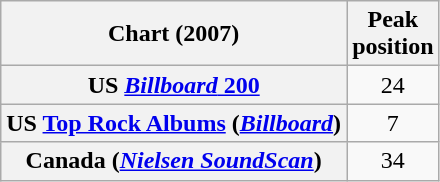<table class="wikitable plainrowheaders" style="text-align:center;">
<tr>
<th scope="col">Chart (2007)</th>
<th scope="col">Peak<br>position</th>
</tr>
<tr>
<th scope="row">US <a href='#'><em>Billboard</em> 200</a></th>
<td>24</td>
</tr>
<tr>
<th scope="row">US <a href='#'>Top Rock Albums</a> (<em><a href='#'>Billboard</a></em>)</th>
<td>7</td>
</tr>
<tr>
<th scope="row">Canada (<em><a href='#'>Nielsen SoundScan</a></em>)</th>
<td>34</td>
</tr>
</table>
